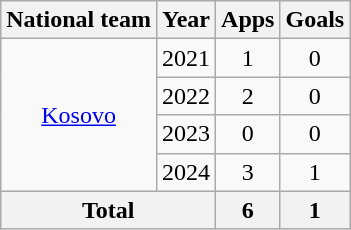<table class="wikitable" style="text-align: center;">
<tr>
<th>National team</th>
<th>Year</th>
<th>Apps</th>
<th>Goals</th>
</tr>
<tr>
<td rowspan="4"><a href='#'>Kosovo</a></td>
<td>2021</td>
<td>1</td>
<td>0</td>
</tr>
<tr>
<td>2022</td>
<td>2</td>
<td>0</td>
</tr>
<tr>
<td>2023</td>
<td>0</td>
<td>0</td>
</tr>
<tr>
<td>2024</td>
<td>3</td>
<td>1</td>
</tr>
<tr>
<th colspan="2">Total</th>
<th>6</th>
<th>1</th>
</tr>
</table>
